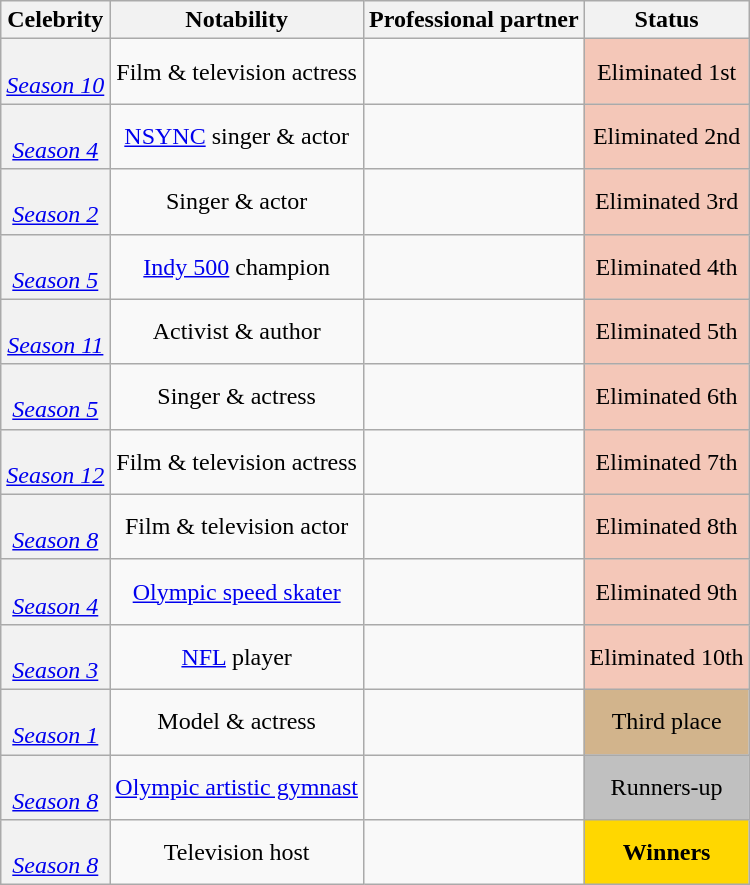<table class="wikitable sortable" style="text-align:center;">
<tr>
<th scope="col">Celebrity</th>
<th scope="col" class="unsortable">Notability</th>
<th scope="col">Professional partner</th>
<th scope="col">Status</th>
</tr>
<tr>
<th scope="row" style="text-align:center;font-weight:normal"><strong></strong><br><em><a href='#'>Season 10</a></em></th>
<td>Film & television actress</td>
<td></td>
<td style="background:#f4c7b8">Eliminated 1st<br></td>
</tr>
<tr>
<th scope="row" style="text-align:center;font-weight:normal"><strong></strong><br><em><a href='#'>Season 4</a></em></th>
<td><a href='#'>NSYNC</a> singer & actor</td>
<td></td>
<td style="background:#f4c7b8">Eliminated 2nd<br></td>
</tr>
<tr>
<th scope="row" style="text-align:center;font-weight:normal"><strong></strong><br><em><a href='#'>Season 2</a></em></th>
<td>Singer & actor</td>
<td></td>
<td style="background:#f4c7b8">Eliminated 3rd<br></td>
</tr>
<tr>
<th scope="row" style="text-align:center;font-weight:normal"><strong></strong><br><em><a href='#'>Season 5</a></em></th>
<td><a href='#'>Indy 500</a> champion</td>
<td></td>
<td style="background:#f4c7b8">Eliminated 4th<br></td>
</tr>
<tr>
<th scope="row" style="text-align:center;font-weight:normal"><strong></strong><br><em><a href='#'>Season 11</a></em></th>
<td>Activist & author</td>
<td></td>
<td style="background:#f4c7b8">Eliminated 5th<br></td>
</tr>
<tr>
<th scope="row" style="text-align:center;font-weight:normal"><strong></strong><br><em><a href='#'>Season 5</a></em></th>
<td>Singer & actress</td>
<td></td>
<td style="background:#f4c7b8">Eliminated 6th<br></td>
</tr>
<tr>
<th scope="row" style="text-align:center;font-weight:normal"><strong></strong><br><em><a href='#'>Season 12</a></em></th>
<td>Film & television actress</td>
<td></td>
<td style="background:#f4c7b8">Eliminated 7th<br></td>
</tr>
<tr>
<th scope="row" style="text-align:center;font-weight:normal"><strong></strong><br><em><a href='#'>Season 8</a></em></th>
<td>Film & television actor</td>
<td></td>
<td style="background:#f4c7b8">Eliminated 8th<br></td>
</tr>
<tr>
<th scope="row" style="text-align:center;font-weight:normal"><strong></strong><br><em><a href='#'>Season 4</a></em></th>
<td><a href='#'>Olympic speed skater</a></td>
<td></td>
<td style="background:#f4c7b8">Eliminated 9th<br></td>
</tr>
<tr>
<th scope="row" style="text-align:center;font-weight:normal"><strong></strong><br><em><a href='#'>Season 3</a></em></th>
<td><a href='#'>NFL</a> player</td>
<td></td>
<td style="background:#f4c7b8">Eliminated 10th<br></td>
</tr>
<tr>
<th scope="row" style="text-align:center;font-weight:normal"><strong></strong><br><em><a href='#'>Season 1</a></em></th>
<td>Model & actress</td>
<td></td>
<td style="background:tan">Third place<br></td>
</tr>
<tr>
<th scope="row" style="text-align:center;font-weight:normal"><strong></strong><br><em><a href='#'>Season 8</a></em></th>
<td><a href='#'>Olympic artistic gymnast</a></td>
<td><br><em></em></td>
<td style="background:silver">Runners-up<br></td>
</tr>
<tr>
<th scope="row" style="text-align:center;font-weight:normal"><strong></strong><br><em><a href='#'>Season 8</a></em></th>
<td>Television host</td>
<td></td>
<td style="background:gold"><strong>Winners</strong><br></td>
</tr>
</table>
